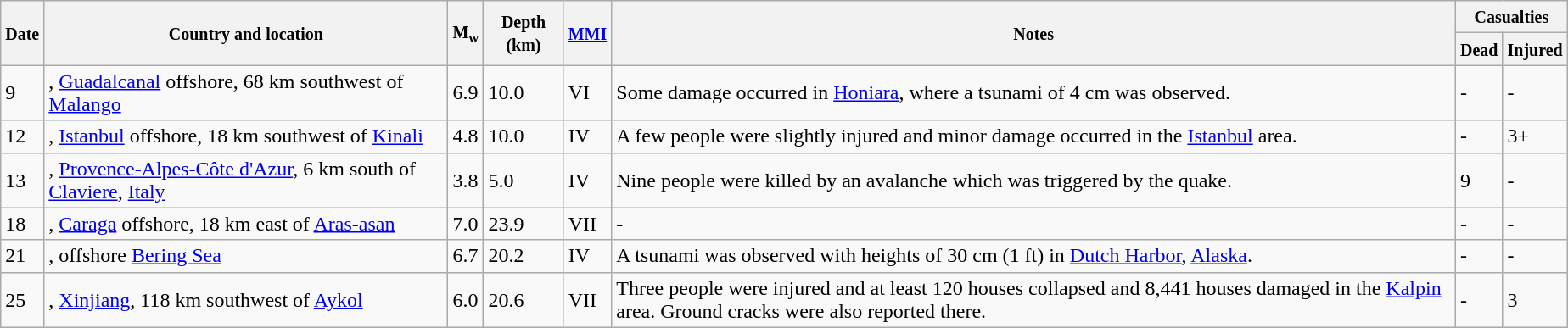<table class="wikitable sortable" style="border:1px black; margin-left:1em;">
<tr>
<th rowspan="2"><small>Date</small></th>
<th rowspan="2" style="width: 310px"><small>Country and location</small></th>
<th rowspan="2"><small>M<sub>w</sub></small></th>
<th rowspan="2"><small>Depth (km)</small></th>
<th rowspan="2"><small><a href='#'>MMI</a></small></th>
<th rowspan="2" class="unsortable"><small>Notes</small></th>
<th colspan="2"><small>Casualties</small></th>
</tr>
<tr>
<th><small>Dead</small></th>
<th><small>Injured</small></th>
</tr>
<tr>
<td>9</td>
<td>, <a href='#'>Guadalcanal</a> offshore, 68 km southwest of <a href='#'>Malango</a></td>
<td>6.9</td>
<td>10.0</td>
<td>VI</td>
<td>Some damage occurred in <a href='#'>Honiara</a>, where a tsunami of 4 cm was observed.</td>
<td>-</td>
<td>-</td>
</tr>
<tr>
<td>12</td>
<td>, <a href='#'>Istanbul</a> offshore, 18 km southwest of <a href='#'>Kinali</a></td>
<td>4.8</td>
<td>10.0</td>
<td>IV</td>
<td>A few people were slightly injured and minor damage occurred in the <a href='#'>Istanbul</a> area.</td>
<td>-</td>
<td>3+</td>
</tr>
<tr>
<td>13</td>
<td>, <a href='#'>Provence-Alpes-Côte d'Azur</a>, 6 km south of <a href='#'>Claviere</a>, <a href='#'>Italy</a></td>
<td>3.8</td>
<td>5.0</td>
<td>IV</td>
<td>Nine people were killed by an avalanche which was triggered by the quake.</td>
<td>9</td>
<td>-</td>
</tr>
<tr>
<td>18</td>
<td>, <a href='#'>Caraga</a> offshore, 18 km east of <a href='#'>Aras-asan</a></td>
<td>7.0</td>
<td>23.9</td>
<td>VII</td>
<td>-</td>
<td>-</td>
<td>-</td>
</tr>
<tr>
<td>21</td>
<td>, offshore <a href='#'>Bering Sea</a></td>
<td>6.7</td>
<td>20.2</td>
<td>IV</td>
<td>A tsunami was observed with heights of 30 cm (1 ft) in <a href='#'>Dutch Harbor</a>, <a href='#'>Alaska</a>.</td>
<td>-</td>
<td>-</td>
</tr>
<tr>
<td>25</td>
<td>, <a href='#'>Xinjiang</a>, 118 km southwest of <a href='#'>Aykol</a></td>
<td>6.0</td>
<td>20.6</td>
<td>VII</td>
<td>Three people were injured and at least 120 houses collapsed and 8,441 houses damaged in the <a href='#'>Kalpin</a> area. Ground cracks were also reported there.</td>
<td>-</td>
<td>3</td>
</tr>
<tr>
</tr>
</table>
